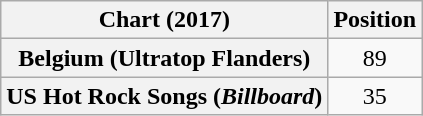<table class="wikitable plainrowheaders" style="text-align:center">
<tr>
<th scope="col">Chart (2017)</th>
<th scope="col">Position</th>
</tr>
<tr>
<th scope="row">Belgium (Ultratop Flanders)</th>
<td>89</td>
</tr>
<tr>
<th scope="row">US Hot Rock Songs (<em>Billboard</em>)</th>
<td>35</td>
</tr>
</table>
